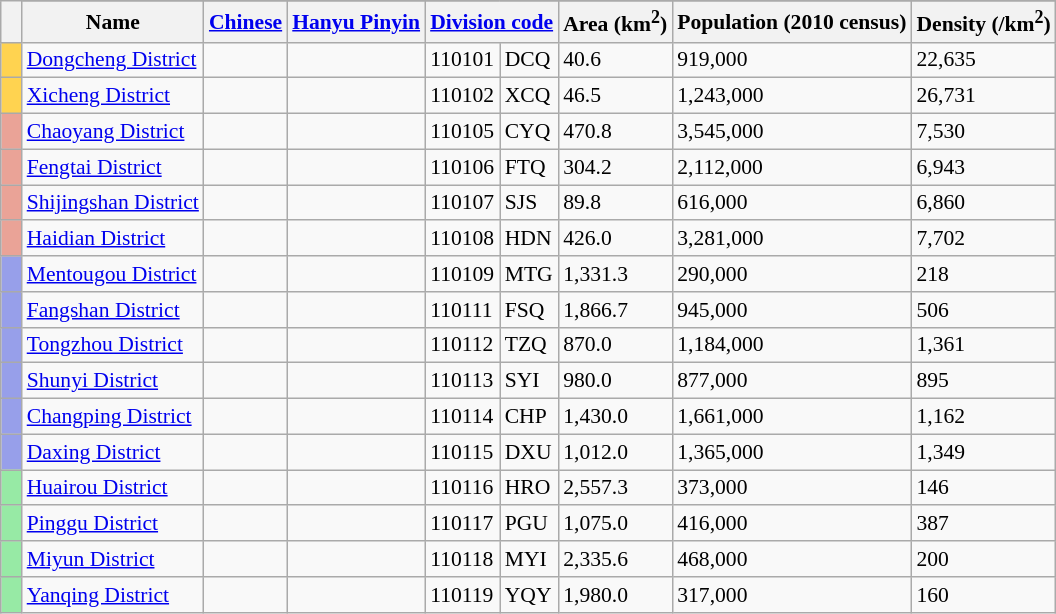<table class="wikitable sortable" style="padding: 24em 0; font-size: 90%;">
<tr>
<th rowspan="2"></th>
</tr>
<tr>
<th>Name</th>
<th><a href='#'>Chinese</a></th>
<th><a href='#'>Hanyu Pinyin</a></th>
<th colspan="2"><a href='#'>Division code</a></th>
<th>Area (km<sup>2</sup>)</th>
<th>Population (2010 census)</th>
<th>Density (/km<sup>2</sup>)</th>
</tr>
<tr>
<td bgcolor="#FFD350">  </td>
<td><a href='#'>Dongcheng District</a><br></td>
<td></td>
<td></td>
<td>110101</td>
<td>DCQ</td>
<td>40.6</td>
<td>919,000</td>
<td>22,635</td>
</tr>
<tr>
<td bgcolor="#FFD350"></td>
<td><a href='#'>Xicheng District</a></td>
<td></td>
<td></td>
<td>110102</td>
<td>XCQ</td>
<td>46.5</td>
<td>1,243,000</td>
<td>26,731</td>
</tr>
<tr>
<td bgcolor="#EAA397"></td>
<td><a href='#'>Chaoyang District</a></td>
<td></td>
<td></td>
<td>110105</td>
<td>CYQ</td>
<td>470.8</td>
<td>3,545,000</td>
<td>7,530</td>
</tr>
<tr>
<td bgcolor="#EAA397"></td>
<td><a href='#'>Fengtai District</a></td>
<td></td>
<td></td>
<td>110106</td>
<td>FTQ</td>
<td>304.2</td>
<td>2,112,000</td>
<td>6,943</td>
</tr>
<tr>
<td bgcolor="#EAA397"></td>
<td><a href='#'>Shijingshan District</a></td>
<td></td>
<td></td>
<td>110107</td>
<td>SJS</td>
<td>89.8</td>
<td>616,000</td>
<td>6,860</td>
</tr>
<tr>
<td bgcolor="#EAA397"></td>
<td><a href='#'>Haidian District</a></td>
<td></td>
<td></td>
<td>110108</td>
<td>HDN</td>
<td>426.0</td>
<td>3,281,000</td>
<td>7,702</td>
</tr>
<tr>
<td bgcolor="#979FEA"></td>
<td><a href='#'>Mentougou District</a></td>
<td></td>
<td></td>
<td>110109</td>
<td>MTG</td>
<td>1,331.3</td>
<td>290,000</td>
<td>218</td>
</tr>
<tr>
<td bgcolor="#979FEA"></td>
<td><a href='#'>Fangshan District</a></td>
<td></td>
<td></td>
<td>110111</td>
<td>FSQ</td>
<td>1,866.7</td>
<td>945,000</td>
<td>506</td>
</tr>
<tr>
<td bgcolor="#979FEA"></td>
<td><a href='#'>Tongzhou District</a><br></td>
<td></td>
<td></td>
<td>110112</td>
<td>TZQ</td>
<td>870.0</td>
<td>1,184,000</td>
<td>1,361</td>
</tr>
<tr>
<td bgcolor="#979FEA"></td>
<td><a href='#'>Shunyi District</a></td>
<td></td>
<td></td>
<td>110113</td>
<td>SYI</td>
<td>980.0</td>
<td>877,000</td>
<td>895</td>
</tr>
<tr>
<td bgcolor="#979FEA"></td>
<td><a href='#'>Changping District</a></td>
<td></td>
<td></td>
<td>110114</td>
<td>CHP</td>
<td>1,430.0</td>
<td>1,661,000</td>
<td>1,162</td>
</tr>
<tr>
<td bgcolor="#979FEA"></td>
<td><a href='#'>Daxing District</a></td>
<td></td>
<td></td>
<td>110115</td>
<td>DXU</td>
<td>1,012.0</td>
<td>1,365,000</td>
<td>1,349</td>
</tr>
<tr>
<td bgcolor="#97EAA5"></td>
<td><a href='#'>Huairou District</a></td>
<td></td>
<td></td>
<td>110116</td>
<td>HRO</td>
<td>2,557.3</td>
<td>373,000</td>
<td>146</td>
</tr>
<tr>
<td bgcolor="#97EAA5"></td>
<td><a href='#'>Pinggu District</a></td>
<td></td>
<td></td>
<td>110117</td>
<td>PGU</td>
<td>1,075.0</td>
<td>416,000</td>
<td>387</td>
</tr>
<tr>
<td bgcolor="#97EAA5"></td>
<td><a href='#'>Miyun District</a></td>
<td></td>
<td></td>
<td>110118</td>
<td>MYI</td>
<td>2,335.6</td>
<td>468,000</td>
<td>200</td>
</tr>
<tr>
<td bgcolor="#97EAA5"></td>
<td><a href='#'>Yanqing District</a></td>
<td></td>
<td></td>
<td>110119</td>
<td>YQY</td>
<td>1,980.0</td>
<td>317,000</td>
<td>160</td>
</tr>
</table>
